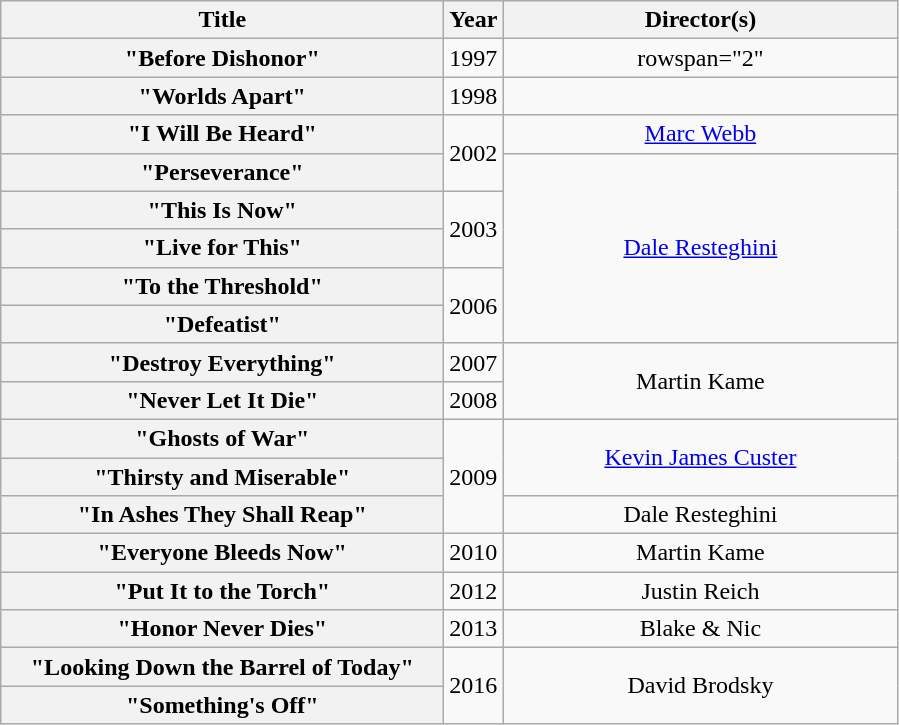<table class="wikitable plainrowheaders" style="text-align:center;">
<tr>
<th scope="col" style="width:18em;">Title</th>
<th scope="col">Year</th>
<th scope="col" style="width:16em;">Director(s)</th>
</tr>
<tr>
<th scope="row">"Before Dishonor"</th>
<td>1997</td>
<td>rowspan="2" </td>
</tr>
<tr>
<th scope="row">"Worlds Apart"</th>
<td>1998</td>
</tr>
<tr>
<th scope="row">"I Will Be Heard"</th>
<td rowspan="2">2002</td>
<td><a href='#'>Marc Webb</a></td>
</tr>
<tr>
<th scope="row">"Perseverance"</th>
<td rowspan="5"><a href='#'>Dale Resteghini</a></td>
</tr>
<tr>
<th scope="row">"This Is Now"</th>
<td rowspan="2">2003</td>
</tr>
<tr>
<th scope="row">"Live for This"</th>
</tr>
<tr>
<th scope="row">"To the Threshold"</th>
<td rowspan="2">2006</td>
</tr>
<tr>
<th scope="row">"Defeatist"</th>
</tr>
<tr>
<th scope="row">"Destroy Everything"</th>
<td>2007</td>
<td rowspan="2">Martin Kame</td>
</tr>
<tr>
<th scope="row">"Never Let It Die"</th>
<td>2008</td>
</tr>
<tr>
<th scope="row">"Ghosts of War"</th>
<td rowspan="3">2009</td>
<td rowspan="2"><a href='#'>Kevin James Custer</a></td>
</tr>
<tr>
<th scope="row">"Thirsty and Miserable"</th>
</tr>
<tr>
<th scope="row">"In Ashes They Shall Reap"</th>
<td>Dale Resteghini</td>
</tr>
<tr>
<th scope="row">"Everyone Bleeds Now"</th>
<td>2010</td>
<td>Martin Kame</td>
</tr>
<tr>
<th scope="row">"Put It to the Torch"</th>
<td>2012</td>
<td>Justin Reich</td>
</tr>
<tr>
<th scope="row">"Honor Never Dies"</th>
<td>2013</td>
<td>Blake & Nic</td>
</tr>
<tr>
<th scope="row">"Looking Down the Barrel of Today"</th>
<td rowspan="2">2016</td>
<td rowspan="2">David Brodsky</td>
</tr>
<tr>
<th scope="row">"Something's Off"</th>
</tr>
</table>
